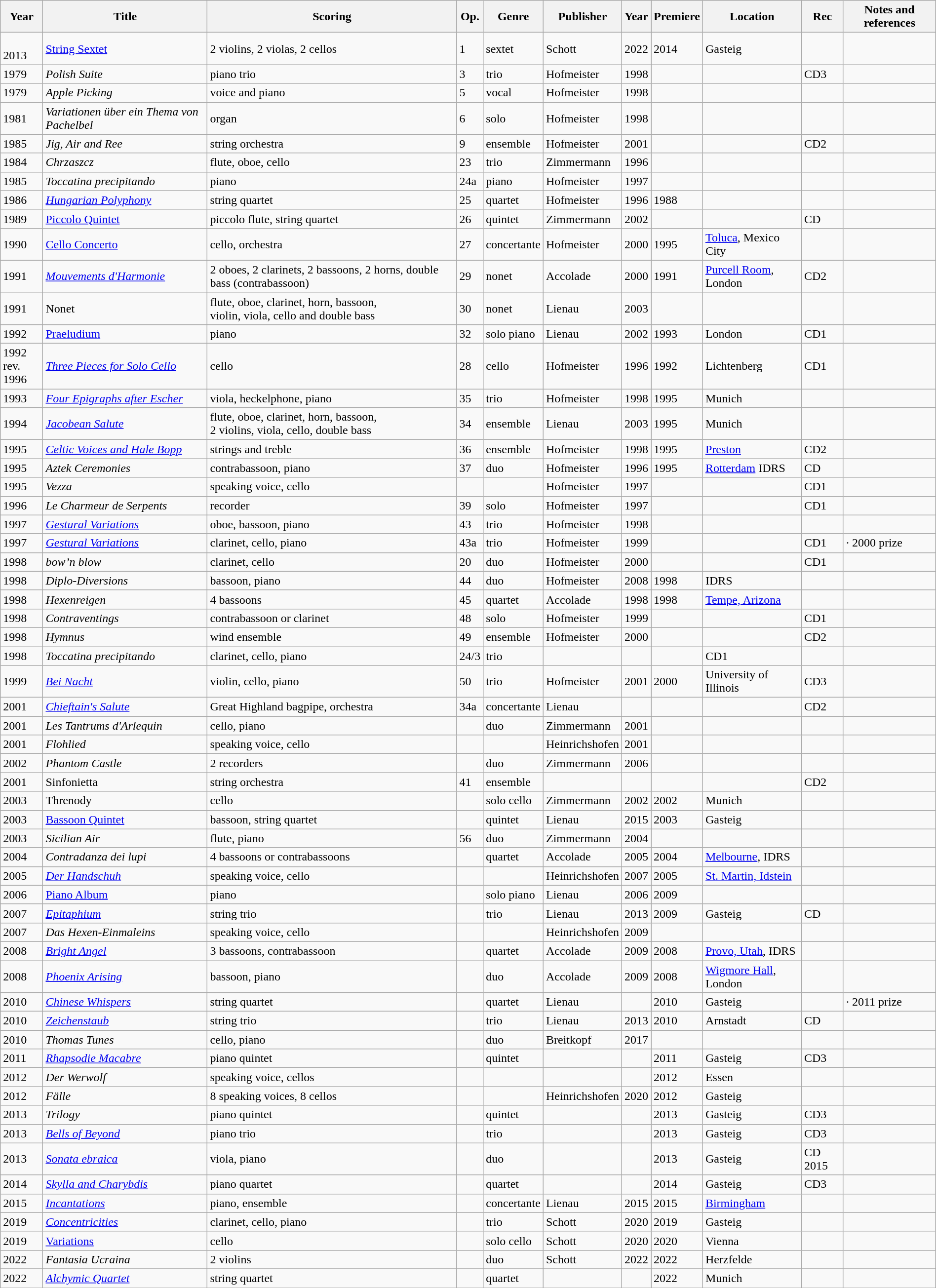<table class="wikitable sortable" style="margin-right: 0;">
<tr>
<th>Year</th>
<th>Title</th>
<th>Scoring</th>
<th>Op.</th>
<th>Genre</th>
<th>Publisher</th>
<th>Year</th>
<th>Premiere</th>
<th>Location</th>
<th>Rec</th>
<th>Notes and references</th>
</tr>
<tr id = String_Sextet>
<td><br> 2013</td>
<td><a href='#'>String Sextet</a></td>
<td>2 violins, 2 violas, 2 cellos</td>
<td>1</td>
<td> sextet</td>
<td>Schott</td>
<td>2022</td>
<td>2014</td>
<td>Gasteig</td>
<td></td>
<td></td>
</tr>
<tr id = Polish_Suite>
<td>1979</td>
<td><em>Polish Suite</em></td>
<td>piano trio</td>
<td>3</td>
<td> trio</td>
<td>Hofmeister</td>
<td>1998</td>
<td></td>
<td></td>
<td>CD3</td>
<td></td>
</tr>
<tr id = Apple_Picking>
<td>1979</td>
<td><em>Apple Picking</em></td>
<td>voice and piano</td>
<td>5</td>
<td> vocal</td>
<td>Hofmeister</td>
<td>1998</td>
<td></td>
<td></td>
<td></td>
<td></td>
</tr>
<tr id = Variationen_über_ein_Thema_von_Pachelbel>
<td>1981</td>
<td><em>Variationen über ein Thema von Pachelbel</em></td>
<td>organ</td>
<td>6</td>
<td> solo</td>
<td>Hofmeister</td>
<td>1998</td>
<td></td>
<td></td>
<td></td>
<td></td>
</tr>
<tr id = Jig,_Air_and_Reel>
<td>1985</td>
<td><em>Jig, Air and Ree</em></td>
<td>string orchestra</td>
<td>9</td>
<td> ensemble</td>
<td>Hofmeister</td>
<td>2001</td>
<td></td>
<td></td>
<td>CD2</td>
<td></td>
</tr>
<tr id = Chrzaszcz>
<td>1984</td>
<td><em>Chrzaszcz</em></td>
<td>flute, oboe, cello</td>
<td>23</td>
<td> trio</td>
<td>Zimmermann</td>
<td>1996</td>
<td></td>
<td></td>
<td></td>
<td></td>
</tr>
<tr id = Toccatina_precipitando_solo>
<td>1985</td>
<td><em>Toccatina precipitando</em></td>
<td>piano</td>
<td>24a</td>
<td> piano</td>
<td>Hofmeister</td>
<td>1997</td>
<td></td>
<td></td>
<td></td>
<td></td>
</tr>
<tr id = Hungarian_Polyphony>
<td>1986</td>
<td><em><a href='#'>Hungarian Polyphony</a></em></td>
<td>string quartet</td>
<td>25</td>
<td> quartet</td>
<td>Hofmeister</td>
<td>1996</td>
<td>1988</td>
<td></td>
<td></td>
<td></td>
</tr>
<tr id = Piccolo_Quintet>
<td>1989</td>
<td><a href='#'>Piccolo Quintet</a></td>
<td>piccolo flute, string quartet</td>
<td>26</td>
<td> quintet</td>
<td>Zimmermann</td>
<td>2002</td>
<td></td>
<td></td>
<td>CD</td>
<td></td>
</tr>
<tr id = Cello_Concerto>
<td>1990</td>
<td><a href='#'>Cello Concerto</a></td>
<td>cello, orchestra</td>
<td>27</td>
<td>concertante</td>
<td>Hofmeister</td>
<td>2000</td>
<td>1995</td>
<td><a href='#'>Toluca</a>, Mexico City</td>
<td></td>
<td></td>
</tr>
<tr id = Mouvements_d'Harmonie>
<td>1991</td>
<td><em><a href='#'>Mouvements d'Harmonie</a></em></td>
<td>2 oboes, 2 clarinets, 2 bassoons, 2 horns, double bass (contrabassoon)</td>
<td>29</td>
<td> nonet</td>
<td>Accolade</td>
<td>2000</td>
<td>1991</td>
<td><a href='#'>Purcell Room</a>, London</td>
<td>CD2</td>
<td></td>
</tr>
<tr id = Nonet>
<td>1991</td>
<td>Nonet</td>
<td>flute, oboe, clarinet, horn, bassoon,<br> violin, viola, cello and double bass</td>
<td>30</td>
<td> nonet</td>
<td>Lienau</td>
<td>2003</td>
<td></td>
<td></td>
<td></td>
<td></td>
</tr>
<tr id = Praeludium>
<td>1992</td>
<td><a href='#'>Praeludium</a></td>
<td>piano</td>
<td>32</td>
<td> solo piano</td>
<td>Lienau</td>
<td>2002</td>
<td>1993</td>
<td>London</td>
<td>CD1</td>
<td></td>
</tr>
<tr id = Three_Pieces_for_Solo_Cello>
<td>1992<br> rev. 1996</td>
<td><em><a href='#'>Three Pieces for Solo Cello</a></em></td>
<td>cello</td>
<td>28</td>
<td> cello</td>
<td>Hofmeister</td>
<td>1996</td>
<td>1992</td>
<td>Lichtenberg</td>
<td>CD1</td>
<td></td>
</tr>
<tr id = Four_Epigraphs_after_Escher>
<td>1993</td>
<td><em><a href='#'>Four Epigraphs after Escher</a></em></td>
<td>viola, heckelphone, piano</td>
<td>35</td>
<td> trio</td>
<td>Hofmeister</td>
<td>1998</td>
<td>1995</td>
<td>Munich</td>
<td></td>
<td></td>
</tr>
<tr id = Jacobean_Salute>
<td>1994</td>
<td><em><a href='#'>Jacobean Salute</a></em></td>
<td>flute, oboe, clarinet, horn, bassoon,<br> 2 violins, viola, cello, double bass</td>
<td>34</td>
<td> ensemble</td>
<td>Lienau</td>
<td>2003</td>
<td>1995</td>
<td>Munich</td>
<td></td>
<td></td>
</tr>
<tr id = Celtic_Voices_and_Hale_Bopp>
<td>1995</td>
<td><em><a href='#'>Celtic Voices and Hale Bopp</a></em></td>
<td>strings and treble</td>
<td>36</td>
<td> ensemble</td>
<td>Hofmeister</td>
<td>1998</td>
<td>1995</td>
<td><a href='#'>Preston</a></td>
<td>CD2</td>
<td></td>
</tr>
<tr id = Aztek_Ceremonies>
<td>1995</td>
<td><em>Aztek Ceremonies</em></td>
<td>contrabassoon, piano</td>
<td>37</td>
<td> duo</td>
<td>Hofmeister</td>
<td>1996</td>
<td>1995</td>
<td><a href='#'>Rotterdam</a> IDRS</td>
<td>CD</td>
<td></td>
</tr>
<tr id = Vezza>
<td>1995</td>
<td><em>Vezza</em></td>
<td>speaking voice, cello</td>
<td></td>
<td></td>
<td>Hofmeister</td>
<td>1997</td>
<td></td>
<td></td>
<td>CD1</td>
<td></td>
</tr>
<tr id = Le_Charmeur_de_Serpents>
<td>1996</td>
<td><em>Le Charmeur de Serpents</em></td>
<td>recorder</td>
<td>39</td>
<td> solo</td>
<td>Hofmeister</td>
<td>1997</td>
<td></td>
<td></td>
<td>CD1</td>
<td></td>
</tr>
<tr id = Gestural_Variations>
<td>1997</td>
<td><em><a href='#'>Gestural Variations</a></em></td>
<td>oboe, bassoon, piano</td>
<td>43</td>
<td> trio</td>
<td>Hofmeister</td>
<td>1998</td>
<td></td>
<td></td>
<td></td>
<td></td>
</tr>
<tr id = Gestural_Variations>
<td>1997</td>
<td><em><a href='#'>Gestural Variations</a></em></td>
<td>clarinet, cello, piano</td>
<td>43a</td>
<td> trio</td>
<td>Hofmeister</td>
<td>1999</td>
<td></td>
<td></td>
<td>CD1</td>
<td> · 2000 prize</td>
</tr>
<tr id = bow’n_blow>
<td>1998</td>
<td><em>bow’n blow</em></td>
<td>clarinet, cello</td>
<td>20</td>
<td> duo</td>
<td>Hofmeister</td>
<td>2000</td>
<td></td>
<td></td>
<td>CD1</td>
<td></td>
</tr>
<tr id = Diplo-Diversions>
<td>1998</td>
<td><em>Diplo-Diversions</em></td>
<td>bassoon, piano</td>
<td>44</td>
<td> duo</td>
<td>Hofmeister</td>
<td>2008</td>
<td>1998</td>
<td>IDRS</td>
<td></td>
<td></td>
</tr>
<tr id = Hexenreigen>
<td>1998</td>
<td><em>Hexenreigen</em></td>
<td>4 bassoons</td>
<td>45</td>
<td> quartet</td>
<td>Accolade</td>
<td>1998</td>
<td>1998</td>
<td><a href='#'>Tempe, Arizona</a></td>
<td></td>
<td></td>
</tr>
<tr id = Contraventings>
<td>1998</td>
<td><em>Contraventings</em></td>
<td>contrabassoon or clarinet</td>
<td>48</td>
<td> solo</td>
<td>Hofmeister</td>
<td>1999</td>
<td></td>
<td></td>
<td>CD1</td>
<td></td>
</tr>
<tr id = Hymnus>
<td>1998</td>
<td><em>Hymnus</em></td>
<td>wind ensemble</td>
<td>49</td>
<td> ensemble</td>
<td>Hofmeister</td>
<td>2000</td>
<td></td>
<td></td>
<td>CD2</td>
<td></td>
</tr>
<tr id = Toccatina_precipitando>
<td>1998</td>
<td><em>Toccatina precipitando</em></td>
<td>clarinet, cello, piano</td>
<td>24/3</td>
<td> trio</td>
<td></td>
<td></td>
<td></td>
<td>CD1</td>
<td></td>
<td></td>
</tr>
<tr id = Bei_Nacht>
<td>1999</td>
<td><em><a href='#'>Bei Nacht</a></em></td>
<td>violin, cello, piano</td>
<td>50</td>
<td> trio</td>
<td>Hofmeister</td>
<td>2001</td>
<td>2000</td>
<td>University of Illinois</td>
<td>CD3</td>
<td></td>
</tr>
<tr id = Chieftain's_Salute>
<td>2001</td>
<td><em><a href='#'>Chieftain's Salute</a></em></td>
<td>Great Highland bagpipe, orchestra</td>
<td>34a</td>
<td>concertante</td>
<td>Lienau</td>
<td></td>
<td></td>
<td></td>
<td>CD2</td>
<td></td>
</tr>
<tr id = Les_Tantrums_d'Arlequin>
<td>2001</td>
<td><em>Les Tantrums d'Arlequin</em></td>
<td>cello, piano</td>
<td></td>
<td> duo</td>
<td>Zimmermann</td>
<td>2001</td>
<td></td>
<td></td>
<td></td>
<td></td>
</tr>
<tr id = Flohlied>
<td>2001</td>
<td><em>Flohlied</em></td>
<td>speaking voice, cello</td>
<td></td>
<td></td>
<td>Heinrichshofen</td>
<td>2001</td>
<td></td>
<td></td>
<td></td>
<td></td>
</tr>
<tr id = Phantom_Castle>
<td>2002</td>
<td><em>Phantom Castle</em></td>
<td>2 recorders</td>
<td></td>
<td> duo</td>
<td>Zimmermann</td>
<td>2006</td>
<td></td>
<td></td>
<td></td>
<td></td>
</tr>
<tr id = Sinfonietta>
<td>2001</td>
<td>Sinfonietta</td>
<td>string orchestra</td>
<td>41</td>
<td> ensemble</td>
<td></td>
<td></td>
<td></td>
<td></td>
<td>CD2</td>
<td></td>
</tr>
<tr id = Threnody>
<td>2003</td>
<td>Threnody</td>
<td>cello</td>
<td></td>
<td> solo cello</td>
<td>Zimmermann</td>
<td>2002</td>
<td>2002</td>
<td>Munich</td>
<td></td>
<td></td>
</tr>
<tr id = Bassoon_Quintet>
<td>2003</td>
<td><a href='#'>Bassoon Quintet</a></td>
<td>bassoon, string quartet</td>
<td></td>
<td> quintet</td>
<td>Lienau</td>
<td>2015</td>
<td>2003</td>
<td>Gasteig</td>
<td></td>
<td></td>
</tr>
<tr id = Sicilian_Air>
<td>2003</td>
<td><em>Sicilian Air</em></td>
<td>flute, piano</td>
<td>56</td>
<td> duo</td>
<td>Zimmermann</td>
<td>2004</td>
<td></td>
<td></td>
<td></td>
<td></td>
</tr>
<tr id = Contradanza_dei_lupi>
<td>2004</td>
<td><em>Contradanza dei lupi</em></td>
<td>4 bassoons or contrabassoons</td>
<td></td>
<td> quartet</td>
<td>Accolade</td>
<td>2005</td>
<td>2004</td>
<td><a href='#'>Melbourne</a>, IDRS</td>
<td></td>
<td></td>
</tr>
<tr id = Der_Handschuh>
<td>2005</td>
<td><em><a href='#'>Der Handschuh</a></em></td>
<td>speaking voice, cello</td>
<td></td>
<td></td>
<td>Heinrichshofen</td>
<td>2007</td>
<td>2005</td>
<td><a href='#'>St. Martin, Idstein</a></td>
<td></td>
<td></td>
</tr>
<tr id = Piano_Album>
<td>2006</td>
<td><a href='#'>Piano Album</a></td>
<td>piano</td>
<td></td>
<td> solo piano</td>
<td>Lienau</td>
<td>2006</td>
<td>2009</td>
<td></td>
<td></td>
<td></td>
</tr>
<tr id = Epitaphium>
<td>2007</td>
<td><em><a href='#'>Epitaphium</a></em></td>
<td>string trio</td>
<td></td>
<td> trio</td>
<td>Lienau</td>
<td>2013</td>
<td>2009</td>
<td>Gasteig</td>
<td>CD</td>
<td></td>
</tr>
<tr id = Das_Hexen-Einmaleins>
<td>2007</td>
<td><em>Das Hexen-Einmaleins</em></td>
<td>speaking voice, cello</td>
<td></td>
<td></td>
<td>Heinrichshofen</td>
<td>2009</td>
<td></td>
<td></td>
<td></td>
<td></td>
</tr>
<tr id = Bright_Angel>
<td>2008</td>
<td><em><a href='#'>Bright Angel</a></em></td>
<td>3 bassoons, contrabassoon</td>
<td></td>
<td> quartet</td>
<td>Accolade</td>
<td>2009</td>
<td>2008</td>
<td><a href='#'>Provo, Utah</a>, IDRS</td>
<td></td>
<td></td>
</tr>
<tr id = Phoenix_Arising>
<td>2008</td>
<td><em><a href='#'>Phoenix Arising</a></em></td>
<td>bassoon, piano</td>
<td></td>
<td> duo</td>
<td>Accolade</td>
<td>2009</td>
<td>2008</td>
<td><a href='#'>Wigmore Hall</a>, London</td>
<td></td>
<td></td>
</tr>
<tr id = Chinese_Whispers>
<td>2010</td>
<td><em><a href='#'>Chinese Whispers</a></em></td>
<td>string quartet</td>
<td></td>
<td> quartet</td>
<td>Lienau</td>
<td></td>
<td>2010</td>
<td>Gasteig</td>
<td></td>
<td> · 2011 prize</td>
</tr>
<tr id = Zeichenstaub>
<td>2010</td>
<td><em><a href='#'>Zeichenstaub</a></em></td>
<td>string trio</td>
<td></td>
<td> trio</td>
<td>Lienau</td>
<td>2013</td>
<td>2010</td>
<td>Arnstadt</td>
<td>CD</td>
<td></td>
</tr>
<tr id = Thomas_Tunes>
<td>2010</td>
<td><em>Thomas Tunes</em></td>
<td>cello, piano</td>
<td></td>
<td> duo</td>
<td>Breitkopf</td>
<td>2017</td>
<td></td>
<td></td>
<td></td>
<td></td>
</tr>
<tr id = Rhapsodie_Macabre>
<td>2011</td>
<td><em><a href='#'>Rhapsodie Macabre</a></em></td>
<td>piano quintet</td>
<td></td>
<td> quintet</td>
<td></td>
<td></td>
<td>2011</td>
<td>Gasteig</td>
<td>CD3</td>
<td></td>
</tr>
<tr id = Der_Werwolf>
<td>2012</td>
<td><em>Der Werwolf</em></td>
<td>speaking voice, cellos</td>
<td></td>
<td></td>
<td></td>
<td></td>
<td>2012</td>
<td>Essen</td>
<td></td>
<td></td>
</tr>
<tr id = Fälle>
<td>2012</td>
<td><em>Fälle</em></td>
<td>8 speaking voices, 8 cellos</td>
<td></td>
<td></td>
<td>Heinrichshofen</td>
<td>2020</td>
<td>2012</td>
<td>Gasteig</td>
<td></td>
<td></td>
</tr>
<tr id = Trilogy>
<td>2013</td>
<td><em>Trilogy</em></td>
<td>piano quintet</td>
<td></td>
<td> quintet</td>
<td></td>
<td></td>
<td>2013</td>
<td>Gasteig</td>
<td>CD3</td>
<td></td>
</tr>
<tr id = Bells_of_Beyond>
<td>2013</td>
<td><em><a href='#'>Bells of Beyond</a></em></td>
<td>piano trio</td>
<td></td>
<td> trio</td>
<td></td>
<td></td>
<td>2013</td>
<td>Gasteig</td>
<td>CD3</td>
<td></td>
</tr>
<tr id = Viola_Sonata>
<td>2013</td>
<td><em><a href='#'>Sonata ebraica</a></em></td>
<td>viola, piano</td>
<td></td>
<td> duo</td>
<td></td>
<td></td>
<td>2013</td>
<td>Gasteig</td>
<td>CD 2015</td>
<td></td>
</tr>
<tr id = Skylla_and_Charybdis>
<td>2014</td>
<td><em><a href='#'>Skylla and Charybdis</a></em></td>
<td>piano quartet</td>
<td></td>
<td> quartet</td>
<td></td>
<td></td>
<td>2014</td>
<td>Gasteig</td>
<td>CD3</td>
<td></td>
</tr>
<tr id = Incantations>
<td>2015</td>
<td><em><a href='#'>Incantations</a></em></td>
<td>piano, ensemble</td>
<td></td>
<td>concertante</td>
<td>Lienau</td>
<td>2015</td>
<td>2015</td>
<td><a href='#'>Birmingham</a></td>
<td></td>
<td></td>
</tr>
<tr id = Concentricities>
<td>2019</td>
<td><em><a href='#'>Concentricities</a></em></td>
<td>clarinet, cello, piano</td>
<td></td>
<td> trio</td>
<td>Schott</td>
<td>2020</td>
<td>2019</td>
<td>Gasteig</td>
<td></td>
<td></td>
</tr>
<tr id = Variations>
<td>2019</td>
<td><a href='#'>Variations</a></td>
<td>cello</td>
<td></td>
<td> solo cello</td>
<td>Schott</td>
<td>2020</td>
<td>2020</td>
<td>Vienna</td>
<td></td>
<td></td>
</tr>
<tr id = Fantasia_Ucraina>
<td>2022</td>
<td><em>Fantasia Ucraina</em></td>
<td>2 violins</td>
<td></td>
<td> duo</td>
<td>Schott</td>
<td>2022</td>
<td>2022</td>
<td>Herzfelde</td>
<td></td>
<td></td>
</tr>
<tr>
</tr>
<tr id = Alchymic_Quartet>
<td>2022</td>
<td><em><a href='#'>Alchymic Quartet</a></em></td>
<td>string quartet</td>
<td></td>
<td> quartet</td>
<td></td>
<td></td>
<td>2022</td>
<td>Munich</td>
<td></td>
<td></td>
</tr>
<tr>
</tr>
</table>
